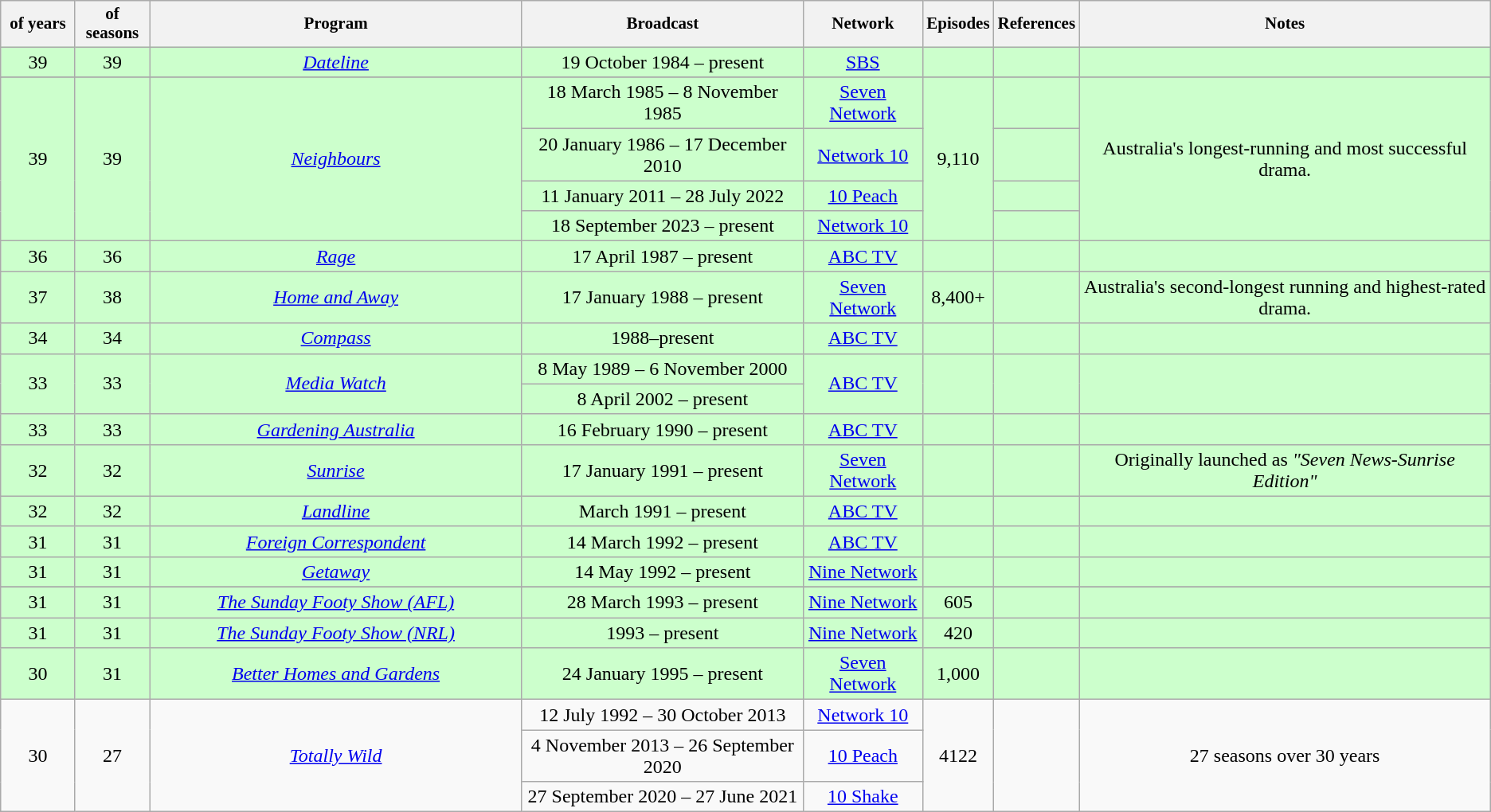<table class="wikitable" style="text-align:center;">
<tr>
<th style="font-size:87.5%; width: 5%"> of years</th>
<th style="font-size:87.5%; width: 5%"> of seasons </th>
<th style="font-size:87.5%; width: 25%">Program</th>
<th style="font-size:87.5%;">Broadcast</th>
<th style="font-size:87.5%;">Network</th>
<th style="font-size:87.5%;">Episodes</th>
<th style="font-size:87.5%;">References</th>
<th style="font-size:87.5%;">Notes</th>
</tr>
<tr style="background:#cfc;">
<td style="text-align:center;">39</td>
<td style="text-align:center;">39</td>
<td style="text-align:center;"><em><a href='#'>Dateline</a></em></td>
<td style="text-align:center;">19 October 1984 – present</td>
<td style="text-align:center;"><a href='#'>SBS</a></td>
<td style="text-align:center;"></td>
<td style="text-align:center;"></td>
<td style="text-align:center;"></td>
</tr>
<tr>
</tr>
<tr style="background:#cfc; text-align:center;">
<td rowspan="4">39</td>
<td rowspan="4">39</td>
<td rowspan="4"><em><a href='#'>Neighbours</a></em></td>
<td>18 March 1985 – 8 November 1985</td>
<td><a href='#'>Seven Network</a></td>
<td rowspan="4">9,110</td>
<td></td>
<td rowspan="4">Australia's longest-running and most successful drama.</td>
</tr>
<tr style="background:#cfc;">
<td>20 January 1986 – 17 December 2010</td>
<td><a href='#'>Network 10</a></td>
<td></td>
</tr>
<tr style="background:#cfc;">
<td>11 January 2011 – 28 July 2022</td>
<td><a href='#'>10 Peach</a></td>
<td></td>
</tr>
<tr style="background:#cfc;">
<td>18 September 2023 – present</td>
<td><a href='#'>Network 10</a></td>
<td></td>
</tr>
<tr style="background:#cfc;">
<td style="text-align:center;">36</td>
<td style="text-align:center;">36</td>
<td style="text-align:center;"><em><a href='#'>Rage</a></em></td>
<td style="text-align:center;">17 April 1987 – present</td>
<td style="text-align:center;"><a href='#'>ABC TV</a></td>
<td style="text-align:center;"></td>
<td style="text-align:center;"></td>
<td style="text-align:center;"></td>
</tr>
<tr style="background:#cfc; text-align:center;">
<td>37</td>
<td>38</td>
<td><em><a href='#'>Home and Away</a></em></td>
<td>17 January 1988 – present</td>
<td><a href='#'>Seven Network</a></td>
<td>8,400+ </td>
<td></td>
<td style="text-align:center;">Australia's second-longest running and highest-rated drama.</td>
</tr>
<tr style="background:#cfc;">
<td style="text-align:center;">34</td>
<td style="text-align:center;">34</td>
<td style="text-align:center;"><em><a href='#'>Compass</a></em></td>
<td style="text-align:center;">1988–present</td>
<td style="text-align:center;"><a href='#'>ABC TV</a></td>
<td style="text-align:center;"></td>
<td style="text-align:center;"></td>
<td style="text-align:center;"></td>
</tr>
<tr style="background:#cfc;">
<td rowspan="2" style="text-align:center;">33</td>
<td rowspan="2" style="text-align:center;">33</td>
<td rowspan="2" style="text-align:center;"><em><a href='#'>Media Watch</a></em></td>
<td style="text-align:center;">8 May 1989 – 6 November 2000</td>
<td rowspan="2" style="text-align:center;"><a href='#'>ABC TV</a></td>
<td rowspan="2" style="text-align:center;"></td>
<td rowspan="2" style="text-align:center;"></td>
<td rowspan="2" style="text-align:center;"></td>
</tr>
<tr style="background:#cfc;">
<td style="text-align:center;">8 April 2002 – present</td>
</tr>
<tr style="background:#cfc;">
<td style="text-align:center;">33</td>
<td style="text-align:center;">33</td>
<td style="text-align:center;"><em><a href='#'>Gardening Australia</a></em></td>
<td style="text-align:center;">16 February 1990 – present</td>
<td style="text-align:center;"><a href='#'>ABC TV</a></td>
<td style="text-align:center;"></td>
<td style="text-align:center;"></td>
<td style="text-align:center;"></td>
</tr>
<tr style="background:#cfc;">
<td style="text-align:center;">32</td>
<td style="text-align:center;">32</td>
<td style="text-align:center;"><em><a href='#'>Sunrise</a></em></td>
<td style="text-align:center;">17 January 1991 – present</td>
<td style="text-align:center;"><a href='#'>Seven Network</a></td>
<td style="text-align:center;"></td>
<td style="text-align:center;"></td>
<td style="text-align:center;">Originally launched as <em>"Seven News-Sunrise Edition"</em></td>
</tr>
<tr style="background:#cfc;">
<td style="text-align:center;">32</td>
<td style="text-align:center;">32</td>
<td style="text-align:center;"><em><a href='#'>Landline</a></em></td>
<td style="text-align:center;">March 1991 – present</td>
<td style="text-align:center;"><a href='#'>ABC TV</a></td>
<td style="text-align:center;"></td>
<td style="text-align:center;"></td>
<td style="text-align:center;"></td>
</tr>
<tr style="background:#cfc;">
<td style="text-align:center;">31</td>
<td style="text-align:center;">31</td>
<td style="text-align:center;"><em><a href='#'>Foreign Correspondent</a></em></td>
<td style="text-align:center;">14 March 1992 – present</td>
<td style="text-align:center;"><a href='#'>ABC TV</a></td>
<td style="text-align:center;"></td>
<td style="text-align:center;"></td>
<td style="text-align:center;"></td>
</tr>
<tr style="background:#cfc;">
<td style="text-align:center;">31</td>
<td style="text-align:center;">31</td>
<td style="text-align:center;"><em><a href='#'>Getaway</a></em></td>
<td style="text-align:center;">14 May 1992 – present</td>
<td style="text-align:center;"><a href='#'>Nine Network</a></td>
<td style="text-align:center;"></td>
<td style="text-align:center;"></td>
<td style="text-align:center;"></td>
</tr>
<tr>
</tr>
<tr style="background:#cfc; text-align:center;">
<td>31</td>
<td>31</td>
<td><em><a href='#'>The Sunday Footy Show (AFL)</a></em></td>
<td>28 March 1993 – present</td>
<td><a href='#'>Nine Network</a></td>
<td>605</td>
<td style="text-align:center;"></td>
<td style="text-align:center;"></td>
</tr>
<tr style="background:#cfc;">
<td style="text-align:center;">31</td>
<td style="text-align:center;">31</td>
<td style="text-align:center;"><em><a href='#'>The Sunday Footy Show (NRL)</a></em></td>
<td style="text-align:center;">1993 – present</td>
<td style="text-align:center;"><a href='#'>Nine Network</a></td>
<td style="text-align:center;">420</td>
<td style="text-align:center;"></td>
<td style="text-align:center;"></td>
</tr>
<tr style="background:#cfc;">
<td style="text-align:center;">30</td>
<td style="text-align:center;">31</td>
<td style="text-align:center;"><em><a href='#'>Better Homes and Gardens</a></em></td>
<td style="text-align:center;">24 January 1995 – present</td>
<td style="text-align:center;"><a href='#'>Seven Network</a></td>
<td style="text-align:center;">1,000 </td>
<td style="text-align:center;"></td>
<td style="text-align:center;"></td>
</tr>
<tr>
<td rowspan="3">30</td>
<td rowspan="3">27</td>
<td rowspan="3"><em><a href='#'>Totally Wild</a></em></td>
<td style="text-align:center;">12 July 1992 – 30 October 2013</td>
<td style="text-align:center;"><a href='#'>Network 10</a></td>
<td rowspan="3">4122</td>
<td rowspan="3"></td>
<td rowspan="3">27 seasons over 30 years</td>
</tr>
<tr>
<td>4 November 2013 – 26 September 2020</td>
<td><a href='#'>10 Peach</a></td>
</tr>
<tr>
<td>27 September 2020 – 27 June 2021</td>
<td><a href='#'>10 Shake</a></td>
</tr>
</table>
